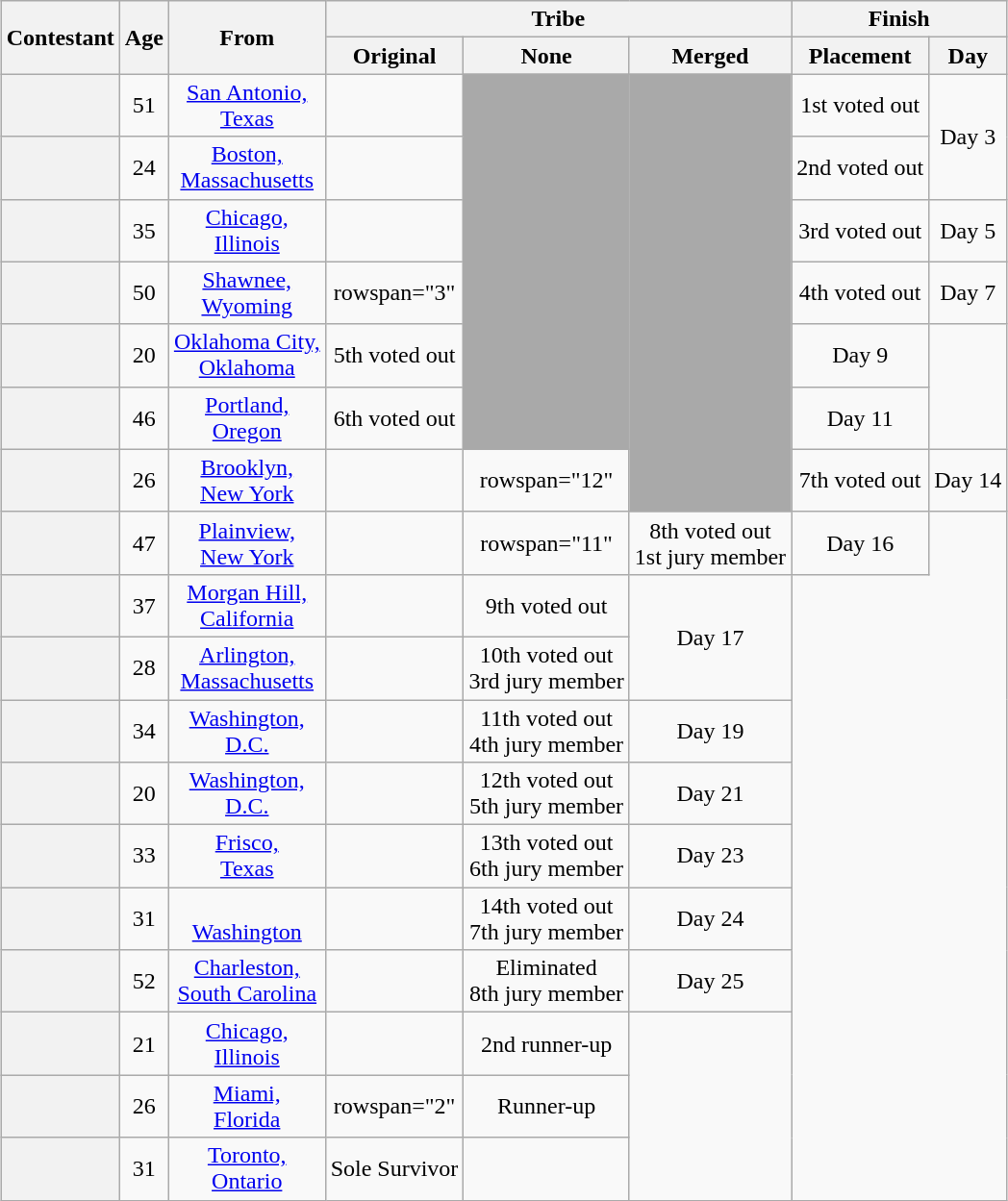<table class="wikitable sortable" style="margin:auto; text-align:center">
<tr>
<th rowspan="2" scope="col">Contestant</th>
<th rowspan="2" scope="col">Age</th>
<th rowspan="2" scope="col" class=unsortable>From</th>
<th colspan="3" scope="colgroup">Tribe</th>
<th colspan="2" scope="colgroup">Finish</th>
</tr>
<tr>
<th scope="col">Original</th>
<th scope="col" class=unsortable>None</th>
<th scope="col" class=unsortable>Merged</th>
<th scope="col" class=unsortable>Placement</th>
<th scope="col" class=unsortable>Day</th>
</tr>
<tr>
<th scope="row" style="text-align:left"></th>
<td>51</td>
<td><a href='#'>San Antonio,<br>Texas</a></td>
<td></td>
<td rowspan="6" bgcolor="darkgray"></td>
<td rowspan="7" bgcolor="darkgray"></td>
<td>1st voted out</td>
<td rowspan="2">Day 3</td>
</tr>
<tr>
<th scope="row" style="text-align:left"></th>
<td>24</td>
<td><a href='#'>Boston,<br>Massachusetts</a></td>
<td></td>
<td>2nd voted out</td>
</tr>
<tr>
<th scope="row" style="text-align:left"></th>
<td>35</td>
<td><a href='#'>Chicago,<br>Illinois</a></td>
<td></td>
<td>3rd voted out</td>
<td>Day 5</td>
</tr>
<tr>
<th scope="row" style="text-align:left"></th>
<td>50</td>
<td><a href='#'>Shawnee,<br>Wyoming</a></td>
<td>rowspan="3" </td>
<td>4th voted out</td>
<td>Day 7</td>
</tr>
<tr>
<th scope="row" style="text-align:left"></th>
<td>20</td>
<td><a href='#'>Oklahoma City,<br>Oklahoma</a></td>
<td>5th voted out</td>
<td>Day 9</td>
</tr>
<tr>
<th scope="row" style="text-align:left"></th>
<td>46</td>
<td><a href='#'>Portland,<br>Oregon</a></td>
<td>6th voted out</td>
<td>Day 11</td>
</tr>
<tr>
<th scope="row" style="text-align:left"></th>
<td>26</td>
<td><a href='#'>Brooklyn,<br>New York</a></td>
<td></td>
<td>rowspan="12" </td>
<td>7th voted out</td>
<td>Day 14</td>
</tr>
<tr>
<th scope="row" style="text-align:left"></th>
<td>47</td>
<td><a href='#'>Plainview,<br>New York</a></td>
<td></td>
<td>rowspan="11" </td>
<td>8th voted out<br>1st jury member</td>
<td>Day 16</td>
</tr>
<tr>
<th scope="row" style="text-align:left"></th>
<td>37</td>
<td><a href='#'>Morgan Hill,<br>California</a></td>
<td></td>
<td>9th voted out<br></td>
<td rowspan="2">Day 17</td>
</tr>
<tr>
<th scope="row" style="text-align:left"></th>
<td>28</td>
<td><a href='#'>Arlington,<br>Massachusetts</a></td>
<td></td>
<td>10th voted out<br>3rd jury member</td>
</tr>
<tr>
<th scope="row" style="text-align:left"></th>
<td>34</td>
<td><a href='#'>Washington,<br>D.C.</a></td>
<td></td>
<td>11th voted out<br>4th jury member</td>
<td>Day 19</td>
</tr>
<tr>
<th scope="row" style="text-align:left"></th>
<td>20</td>
<td><a href='#'>Washington,<br>D.C.</a></td>
<td></td>
<td>12th voted out<br>5th jury member</td>
<td>Day 21</td>
</tr>
<tr>
<th scope="row" style="text-align:left"></th>
<td>33</td>
<td><a href='#'>Frisco,<br>Texas</a></td>
<td></td>
<td>13th voted out<br>6th jury member</td>
<td>Day 23</td>
</tr>
<tr>
<th scope="row" style="text-align:left"></th>
<td>31</td>
<td><a href='#'><br>Washington</a></td>
<td></td>
<td>14th voted out<br>7th jury member</td>
<td>Day 24</td>
</tr>
<tr>
<th scope="row" style="text-align:left"></th>
<td>52</td>
<td><a href='#'>Charleston,<br>South Carolina</a></td>
<td></td>
<td>Eliminated<br>8th jury member</td>
<td>Day 25</td>
</tr>
<tr>
<th scope="row" style="text-align:left"></th>
<td>21</td>
<td><a href='#'>Chicago,<br>Illinois</a></td>
<td></td>
<td>2nd runner-up</td>
<td rowspan="3"></td>
</tr>
<tr>
<th scope="row" style="text-align:left"></th>
<td>26</td>
<td><a href='#'>Miami,<br>Florida</a></td>
<td>rowspan="2" </td>
<td>Runner-up</td>
</tr>
<tr>
<th scope="row" style="text-align:left"></th>
<td>31</td>
<td><a href='#'>Toronto,<br> Ontario</a></td>
<td>Sole Survivor</td>
</tr>
</table>
